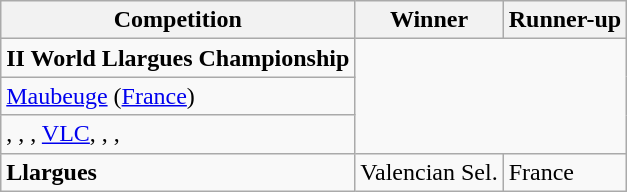<table class="wikitable">
<tr>
<th><strong>Competition</strong></th>
<th><strong>Winner</strong></th>
<th><strong>Runner-up</strong></th>
</tr>
<tr>
<td rowspan=1><strong>II World Llargues Championship</strong></td>
</tr>
<tr>
<td rowspan=1><a href='#'>Maubeuge</a> (<a href='#'>France</a>)</td>
</tr>
<tr>
<td rowspan=1>, , ,  <a href='#'>VLC</a>, , , </td>
</tr>
<tr>
<td rowspan=1><strong>Llargues</strong></td>
<td>Valencian Sel.</td>
<td>France</td>
</tr>
</table>
